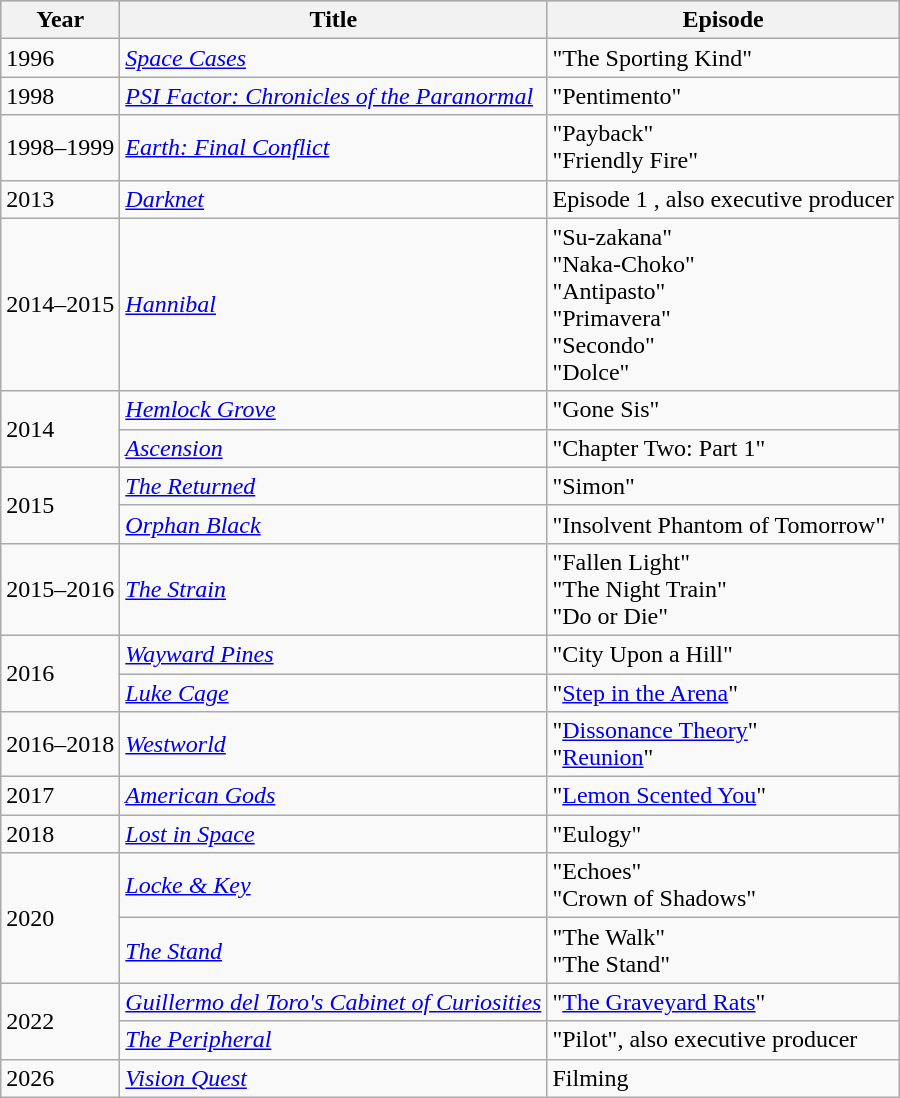<table class="wikitable">
<tr style="background:#B0C4DE; text-align:center;">
<th>Year</th>
<th>Title</th>
<th>Episode</th>
</tr>
<tr>
<td>1996</td>
<td><em><a href='#'>Space Cases</a></em></td>
<td>"The Sporting Kind"</td>
</tr>
<tr>
<td>1998</td>
<td><em><a href='#'>PSI Factor: Chronicles of the Paranormal</a></em></td>
<td>"Pentimento"</td>
</tr>
<tr>
<td>1998–1999</td>
<td><em><a href='#'>Earth: Final Conflict</a></em></td>
<td>"Payback"<br>"Friendly Fire"</td>
</tr>
<tr>
<td>2013</td>
<td><em><a href='#'>Darknet</a></em></td>
<td>Episode 1 , also executive producer</td>
</tr>
<tr>
<td>2014–2015</td>
<td><em><a href='#'>Hannibal</a></em></td>
<td>"Su-zakana"<br>"Naka-Choko"<br>"Antipasto"<br>"Primavera"<br>"Secondo"<br>"Dolce"</td>
</tr>
<tr>
<td rowspan=2>2014</td>
<td><em><a href='#'>Hemlock Grove</a></em></td>
<td>"Gone Sis"</td>
</tr>
<tr>
<td><em><a href='#'>Ascension</a></em></td>
<td>"Chapter Two: Part 1"</td>
</tr>
<tr>
<td rowspan=2>2015</td>
<td><em><a href='#'>The Returned</a></em></td>
<td>"Simon"</td>
</tr>
<tr>
<td><em><a href='#'>Orphan Black</a></em></td>
<td>"Insolvent Phantom of Tomorrow"</td>
</tr>
<tr>
<td>2015–2016</td>
<td><em><a href='#'>The Strain</a></em></td>
<td>"Fallen Light"<br>"The Night Train"<br>"Do or Die"</td>
</tr>
<tr>
<td rowspan=2>2016</td>
<td><em><a href='#'>Wayward Pines</a></em></td>
<td>"City Upon a Hill"</td>
</tr>
<tr>
<td><em><a href='#'>Luke Cage</a></em></td>
<td>"<a href='#'>Step in the Arena</a>"</td>
</tr>
<tr>
<td>2016–2018</td>
<td><em><a href='#'>Westworld</a></em></td>
<td>"<a href='#'>Dissonance Theory</a>"<br>"<a href='#'>Reunion</a>"</td>
</tr>
<tr>
<td>2017</td>
<td><em><a href='#'>American Gods</a></em></td>
<td>"<a href='#'>Lemon Scented You</a>"</td>
</tr>
<tr>
<td>2018</td>
<td><em><a href='#'>Lost in Space</a></em></td>
<td>"Eulogy"</td>
</tr>
<tr>
<td rowspan=2>2020</td>
<td><em><a href='#'>Locke & Key</a></em></td>
<td>"Echoes"<br>"Crown of Shadows"</td>
</tr>
<tr>
<td><em><a href='#'>The Stand</a></em></td>
<td>"The Walk"<br>"The Stand"</td>
</tr>
<tr>
<td rowspan=2>2022</td>
<td><em><a href='#'>Guillermo del Toro's Cabinet of Curiosities</a></em></td>
<td>"<a href='#'>The Graveyard Rats</a>"</td>
</tr>
<tr>
<td><em><a href='#'>The Peripheral</a></em></td>
<td>"Pilot", also executive producer</td>
</tr>
<tr>
<td>2026</td>
<td><em><a href='#'>Vision Quest</a></em></td>
<td>Filming</td>
</tr>
</table>
